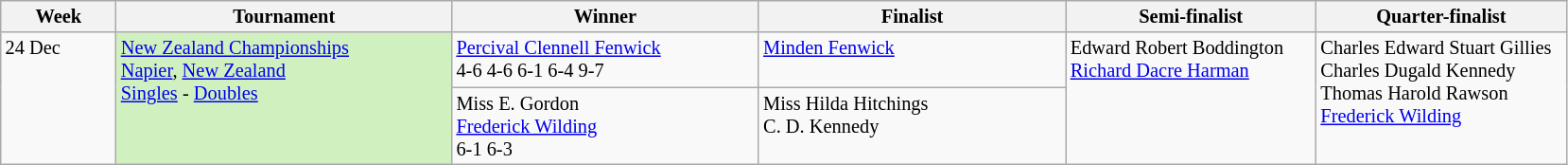<table class="wikitable" style="font-size:85%;">
<tr>
<th width="75">Week</th>
<th width="230">Tournament</th>
<th width="210">Winner</th>
<th width="210">Finalist</th>
<th width="170">Semi-finalist</th>
<th width="170">Quarter-finalist</th>
</tr>
<tr valign=top>
<td rowspan=2>24 Dec</td>
<td style="background:#d0f0c0" rowspan=2><a href='#'>New Zealand Championships</a><br><a href='#'>Napier</a>, <a href='#'>New Zealand</a><br><a href='#'>Singles</a> - <a href='#'>Doubles</a></td>
<td> <a href='#'>Percival Clennell Fenwick</a><br>4-6 4-6 6-1 6-4 9-7</td>
<td> <a href='#'>Minden Fenwick</a></td>
<td rowspan=2> Edward Robert Boddington <br> <a href='#'>Richard Dacre Harman</a></td>
<td rowspan=2> Charles Edward Stuart Gillies<br>  Charles Dugald Kennedy<br> Thomas Harold Rawson<br> <a href='#'>Frederick Wilding</a></td>
</tr>
<tr valign=top>
<td> Miss E. Gordon<br>  <a href='#'>Frederick Wilding</a><br>6-1 6-3</td>
<td> Miss Hilda Hitchings<br> C. D. Kennedy<br></td>
</tr>
</table>
